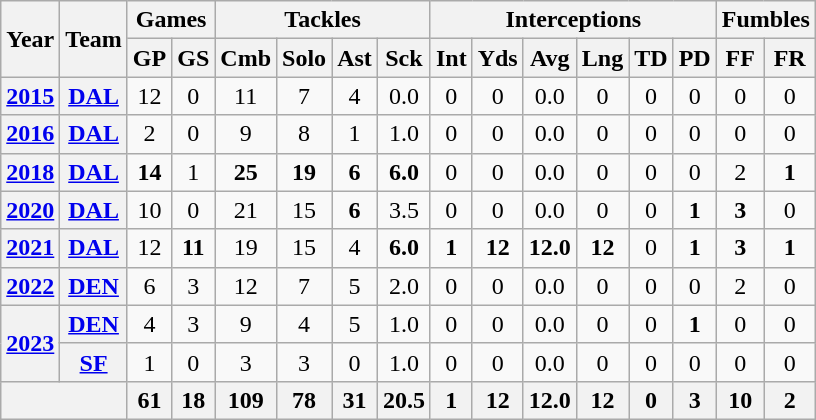<table class= "wikitable" style="text-align:center;">
<tr>
<th rowspan="2">Year</th>
<th rowspan="2">Team</th>
<th colspan="2">Games</th>
<th colspan="4">Tackles</th>
<th colspan="6">Interceptions</th>
<th colspan="2">Fumbles</th>
</tr>
<tr>
<th>GP</th>
<th>GS</th>
<th>Cmb</th>
<th>Solo</th>
<th>Ast</th>
<th>Sck</th>
<th>Int</th>
<th>Yds</th>
<th>Avg</th>
<th>Lng</th>
<th>TD</th>
<th>PD</th>
<th>FF</th>
<th>FR</th>
</tr>
<tr>
<th><a href='#'>2015</a></th>
<th><a href='#'>DAL</a></th>
<td>12</td>
<td>0</td>
<td>11</td>
<td>7</td>
<td>4</td>
<td>0.0</td>
<td>0</td>
<td>0</td>
<td>0.0</td>
<td>0</td>
<td>0</td>
<td>0</td>
<td>0</td>
<td>0</td>
</tr>
<tr>
<th><a href='#'>2016</a></th>
<th><a href='#'>DAL</a></th>
<td>2</td>
<td>0</td>
<td>9</td>
<td>8</td>
<td>1</td>
<td>1.0</td>
<td>0</td>
<td>0</td>
<td>0.0</td>
<td>0</td>
<td>0</td>
<td>0</td>
<td>0</td>
<td>0</td>
</tr>
<tr>
<th><a href='#'>2018</a></th>
<th><a href='#'>DAL</a></th>
<td><strong>14</strong></td>
<td>1</td>
<td><strong>25</strong></td>
<td><strong>19</strong></td>
<td><strong>6</strong></td>
<td><strong>6.0</strong></td>
<td>0</td>
<td>0</td>
<td>0.0</td>
<td>0</td>
<td>0</td>
<td>0</td>
<td>2</td>
<td><strong>1</strong></td>
</tr>
<tr>
<th><a href='#'>2020</a></th>
<th><a href='#'>DAL</a></th>
<td>10</td>
<td>0</td>
<td>21</td>
<td>15</td>
<td><strong>6</strong></td>
<td>3.5</td>
<td>0</td>
<td>0</td>
<td>0.0</td>
<td>0</td>
<td>0</td>
<td><strong>1</strong></td>
<td><strong>3</strong></td>
<td>0</td>
</tr>
<tr>
<th><a href='#'>2021</a></th>
<th><a href='#'>DAL</a></th>
<td>12</td>
<td><strong>11</strong></td>
<td>19</td>
<td>15</td>
<td>4</td>
<td><strong>6.0</strong></td>
<td><strong>1</strong></td>
<td><strong>12</strong></td>
<td><strong>12.0</strong></td>
<td><strong>12</strong></td>
<td>0</td>
<td><strong>1</strong></td>
<td><strong>3</strong></td>
<td><strong>1</strong></td>
</tr>
<tr>
<th><a href='#'>2022</a></th>
<th><a href='#'>DEN</a></th>
<td>6</td>
<td>3</td>
<td>12</td>
<td>7</td>
<td>5</td>
<td>2.0</td>
<td>0</td>
<td>0</td>
<td>0.0</td>
<td>0</td>
<td>0</td>
<td>0</td>
<td>2</td>
<td>0</td>
</tr>
<tr>
<th rowspan="2"><a href='#'>2023</a></th>
<th><a href='#'>DEN</a></th>
<td>4</td>
<td>3</td>
<td>9</td>
<td>4</td>
<td>5</td>
<td>1.0</td>
<td>0</td>
<td>0</td>
<td>0.0</td>
<td>0</td>
<td>0</td>
<td><strong>1</strong></td>
<td>0</td>
<td>0</td>
</tr>
<tr>
<th><a href='#'>SF</a></th>
<td>1</td>
<td>0</td>
<td>3</td>
<td>3</td>
<td>0</td>
<td>1.0</td>
<td>0</td>
<td>0</td>
<td>0.0</td>
<td>0</td>
<td>0</td>
<td>0</td>
<td>0</td>
<td>0</td>
</tr>
<tr>
<th colspan="2"></th>
<th>61</th>
<th>18</th>
<th>109</th>
<th>78</th>
<th>31</th>
<th>20.5</th>
<th>1</th>
<th>12</th>
<th>12.0</th>
<th>12</th>
<th>0</th>
<th>3</th>
<th>10</th>
<th>2</th>
</tr>
</table>
